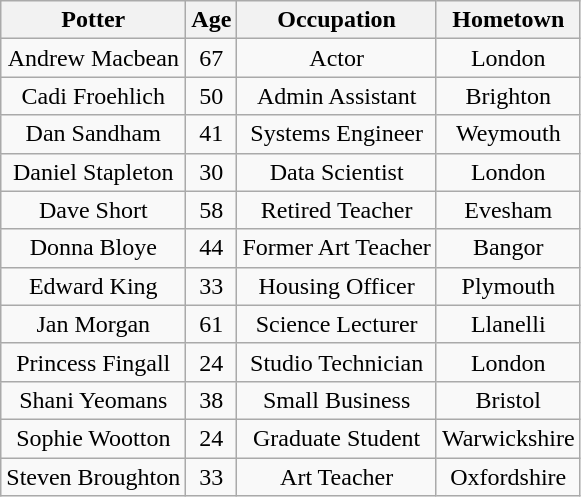<table class="wikitable" style="text-align:center">
<tr>
<th>Potter</th>
<th>Age</th>
<th>Occupation</th>
<th>Hometown</th>
</tr>
<tr>
<td>Andrew Macbean</td>
<td>67</td>
<td>Actor</td>
<td>London</td>
</tr>
<tr>
<td>Cadi Froehlich</td>
<td>50</td>
<td>Admin Assistant</td>
<td>Brighton</td>
</tr>
<tr>
<td>Dan Sandham</td>
<td>41</td>
<td>Systems Engineer</td>
<td>Weymouth</td>
</tr>
<tr>
<td>Daniel Stapleton</td>
<td>30</td>
<td>Data Scientist</td>
<td>London</td>
</tr>
<tr>
<td>Dave Short</td>
<td>58</td>
<td>Retired Teacher</td>
<td>Evesham</td>
</tr>
<tr>
<td>Donna Bloye</td>
<td>44</td>
<td>Former Art Teacher</td>
<td>Bangor</td>
</tr>
<tr>
<td>Edward King</td>
<td>33</td>
<td>Housing Officer</td>
<td>Plymouth</td>
</tr>
<tr>
<td>Jan Morgan</td>
<td>61</td>
<td>Science Lecturer</td>
<td>Llanelli</td>
</tr>
<tr>
<td>Princess Fingall</td>
<td>24</td>
<td>Studio Technician</td>
<td>London</td>
</tr>
<tr>
<td>Shani Yeomans</td>
<td>38</td>
<td>Small Business</td>
<td>Bristol</td>
</tr>
<tr>
<td>Sophie Wootton</td>
<td>24</td>
<td>Graduate Student</td>
<td>Warwickshire</td>
</tr>
<tr>
<td>Steven Broughton</td>
<td>33</td>
<td>Art Teacher</td>
<td>Oxfordshire</td>
</tr>
</table>
